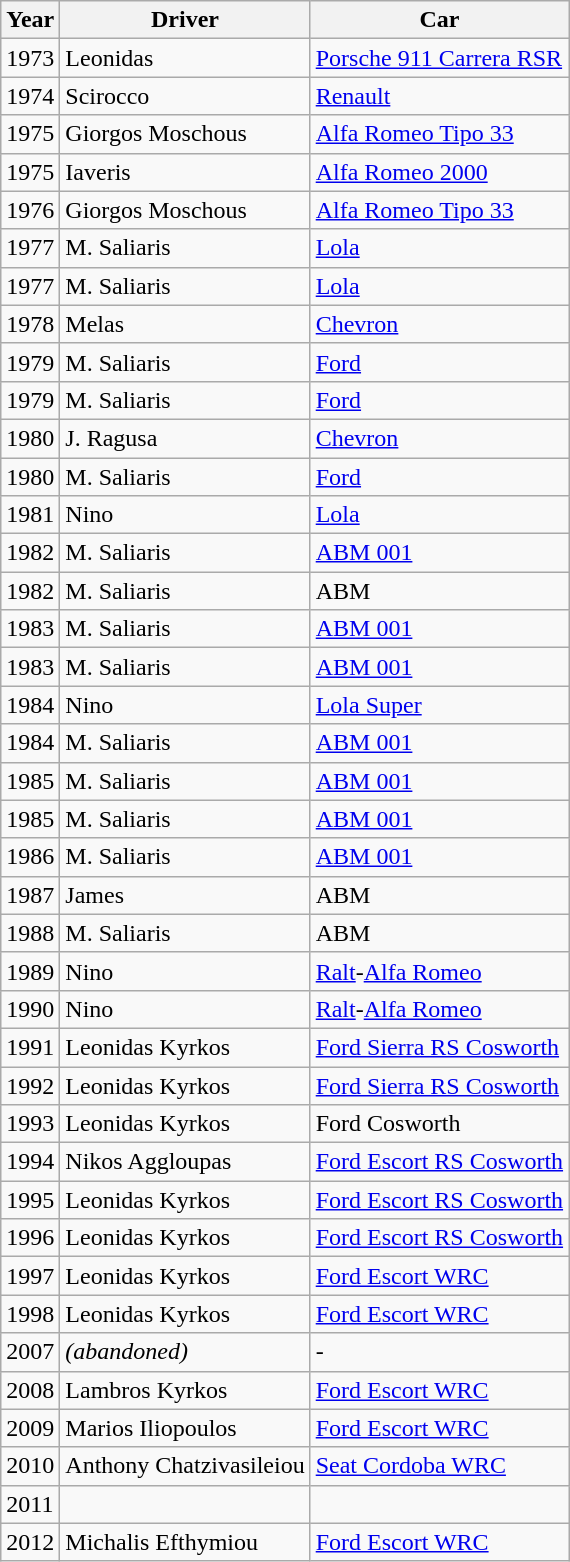<table class="wikitable">
<tr>
<th>Year</th>
<th>Driver</th>
<th>Car</th>
</tr>
<tr>
<td>1973</td>
<td>Leonidas</td>
<td><a href='#'>Porsche 911 Carrera RSR</a></td>
</tr>
<tr>
<td>1974</td>
<td>Scirocco</td>
<td><a href='#'>Renault</a></td>
</tr>
<tr>
<td>1975</td>
<td>Giorgos Moschous</td>
<td><a href='#'>Alfa Romeo Tipo 33</a></td>
</tr>
<tr>
<td>1975</td>
<td>Iaveris</td>
<td><a href='#'>Alfa Romeo 2000</a></td>
</tr>
<tr>
<td>1976</td>
<td>Giorgos Moschous</td>
<td><a href='#'>Alfa Romeo Tipo 33</a></td>
</tr>
<tr>
<td>1977</td>
<td>M. Saliaris</td>
<td><a href='#'>Lola</a></td>
</tr>
<tr>
<td>1977</td>
<td>M. Saliaris</td>
<td><a href='#'>Lola</a></td>
</tr>
<tr>
<td>1978</td>
<td>Melas</td>
<td><a href='#'>Chevron</a></td>
</tr>
<tr>
<td>1979</td>
<td>M. Saliaris</td>
<td><a href='#'>Ford</a></td>
</tr>
<tr>
<td>1979</td>
<td>M. Saliaris</td>
<td><a href='#'>Ford</a></td>
</tr>
<tr>
<td>1980</td>
<td>J. Ragusa</td>
<td><a href='#'>Chevron</a></td>
</tr>
<tr>
<td>1980</td>
<td>M. Saliaris</td>
<td><a href='#'>Ford</a></td>
</tr>
<tr>
<td>1981</td>
<td>Nino</td>
<td><a href='#'>Lola</a></td>
</tr>
<tr>
<td>1982</td>
<td>M. Saliaris</td>
<td><a href='#'>ΑΒΜ 001</a></td>
</tr>
<tr>
<td>1982</td>
<td>M. Saliaris</td>
<td>ΑΒΜ</td>
</tr>
<tr>
<td>1983</td>
<td>M. Saliaris</td>
<td><a href='#'>ΑΒΜ 001</a></td>
</tr>
<tr>
<td>1983</td>
<td>M. Saliaris</td>
<td><a href='#'>ΑΒΜ 001</a></td>
</tr>
<tr>
<td>1984</td>
<td>Nino</td>
<td><a href='#'>Lola Super</a></td>
</tr>
<tr>
<td>1984</td>
<td>M. Saliaris</td>
<td><a href='#'>ΑΒΜ 001</a></td>
</tr>
<tr>
<td>1985</td>
<td>M. Saliaris</td>
<td><a href='#'>ΑΒΜ 001</a></td>
</tr>
<tr>
<td>1985</td>
<td>M. Saliaris</td>
<td><a href='#'>ΑΒΜ 001</a></td>
</tr>
<tr>
<td>1986</td>
<td>M. Saliaris</td>
<td><a href='#'>ΑΒΜ 001</a></td>
</tr>
<tr>
<td>1987</td>
<td>James</td>
<td>ΑΒΜ</td>
</tr>
<tr>
<td>1988</td>
<td>M. Saliaris</td>
<td>ΑΒΜ</td>
</tr>
<tr>
<td>1989</td>
<td>Nino</td>
<td><a href='#'>Ralt</a>-<a href='#'>Alfa Romeo</a></td>
</tr>
<tr>
<td>1990</td>
<td>Nino</td>
<td><a href='#'>Ralt</a>-<a href='#'>Alfa Romeo</a></td>
</tr>
<tr>
<td>1991</td>
<td>Leonidas Kyrkos</td>
<td><a href='#'>Ford Sierra RS Cosworth</a></td>
</tr>
<tr>
<td>1992</td>
<td>Leonidas Kyrkos</td>
<td><a href='#'>Ford Sierra RS Cosworth</a></td>
</tr>
<tr>
<td>1993</td>
<td>Leonidas Kyrkos</td>
<td>Ford Cosworth</td>
</tr>
<tr>
<td>1994</td>
<td>Nikos Aggloupas</td>
<td><a href='#'>Ford Escort RS Cosworth</a></td>
</tr>
<tr>
<td>1995</td>
<td>Leonidas Kyrkos</td>
<td><a href='#'>Ford Escort RS Cosworth</a></td>
</tr>
<tr>
<td>1996</td>
<td>Leonidas Kyrkos</td>
<td><a href='#'>Ford Escort RS Cosworth</a></td>
</tr>
<tr>
<td>1997</td>
<td>Leonidas Kyrkos</td>
<td><a href='#'>Ford Escort WRC</a></td>
</tr>
<tr>
<td>1998</td>
<td>Leonidas Kyrkos</td>
<td><a href='#'>Ford Escort WRC</a></td>
</tr>
<tr>
<td>2007</td>
<td><em>(abandoned)</em></td>
<td>-</td>
</tr>
<tr>
<td>2008</td>
<td>Lambros Kyrkos</td>
<td><a href='#'>Ford Escort WRC</a></td>
</tr>
<tr>
<td>2009</td>
<td>Marios Iliopoulos</td>
<td><a href='#'>Ford Escort WRC</a></td>
</tr>
<tr>
<td>2010</td>
<td>Anthony Chatzivasileiou</td>
<td><a href='#'>Seat Cordoba WRC</a></td>
</tr>
<tr>
<td>2011</td>
<td></td>
<td></td>
</tr>
<tr>
<td>2012</td>
<td>Michalis Efthymiou</td>
<td><a href='#'>Ford Escort WRC</a></td>
</tr>
</table>
